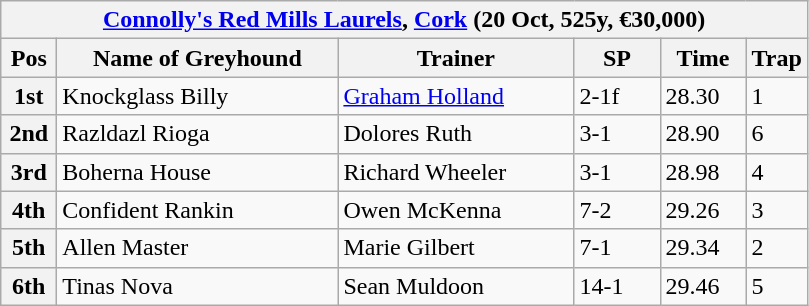<table class="wikitable">
<tr>
<th colspan="6"><a href='#'>Connolly's Red Mills Laurels</a>, <a href='#'>Cork</a> (20 Oct, 525y, €30,000)</th>
</tr>
<tr>
<th width=30>Pos</th>
<th width=180>Name of Greyhound</th>
<th width=150>Trainer</th>
<th width=50>SP</th>
<th width=50>Time</th>
<th width=30>Trap</th>
</tr>
<tr>
<th>1st</th>
<td>Knockglass Billy</td>
<td><a href='#'>Graham Holland</a></td>
<td>2-1f</td>
<td>28.30</td>
<td>1</td>
</tr>
<tr>
<th>2nd</th>
<td>Razldazl Rioga</td>
<td>Dolores Ruth</td>
<td>3-1</td>
<td>28.90</td>
<td>6</td>
</tr>
<tr>
<th>3rd</th>
<td>Boherna House</td>
<td>Richard Wheeler</td>
<td>3-1</td>
<td>28.98</td>
<td>4</td>
</tr>
<tr>
<th>4th</th>
<td>Confident Rankin</td>
<td>Owen McKenna</td>
<td>7-2</td>
<td>29.26</td>
<td>3</td>
</tr>
<tr>
<th>5th</th>
<td>Allen Master</td>
<td>Marie Gilbert</td>
<td>7-1</td>
<td>29.34</td>
<td>2</td>
</tr>
<tr>
<th>6th</th>
<td>Tinas Nova</td>
<td>Sean Muldoon</td>
<td>14-1</td>
<td>29.46</td>
<td>5</td>
</tr>
</table>
